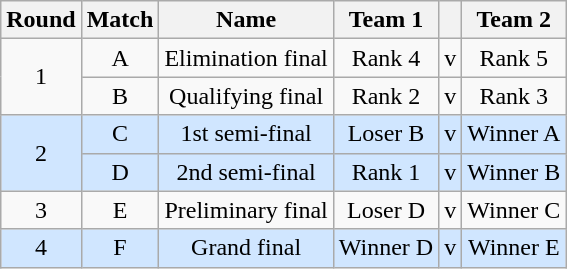<table class=wikitable style="text-align:center">
<tr>
<th>Round</th>
<th>Match</th>
<th>Name</th>
<th>Team 1</th>
<th></th>
<th>Team 2</th>
</tr>
<tr>
<td rowspan="2">1</td>
<td>A</td>
<td>Elimination final</td>
<td>Rank 4</td>
<td>v</td>
<td>Rank 5</td>
</tr>
<tr>
<td>B</td>
<td>Qualifying final</td>
<td>Rank 2</td>
<td>v</td>
<td>Rank 3</td>
</tr>
<tr bgcolor=#d0e6ff>
<td rowspan="2">2</td>
<td>C</td>
<td>1st semi-final</td>
<td>Loser B</td>
<td>v</td>
<td>Winner A</td>
</tr>
<tr bgcolor=#d0e6ff>
<td>D</td>
<td>2nd semi-final</td>
<td>Rank 1</td>
<td>v</td>
<td>Winner B</td>
</tr>
<tr>
<td>3</td>
<td>E</td>
<td>Preliminary final</td>
<td>Loser D</td>
<td>v</td>
<td>Winner C</td>
</tr>
<tr bgcolor=#d0e6ff>
<td>4</td>
<td>F</td>
<td>Grand final</td>
<td>Winner D</td>
<td>v</td>
<td>Winner E</td>
</tr>
</table>
